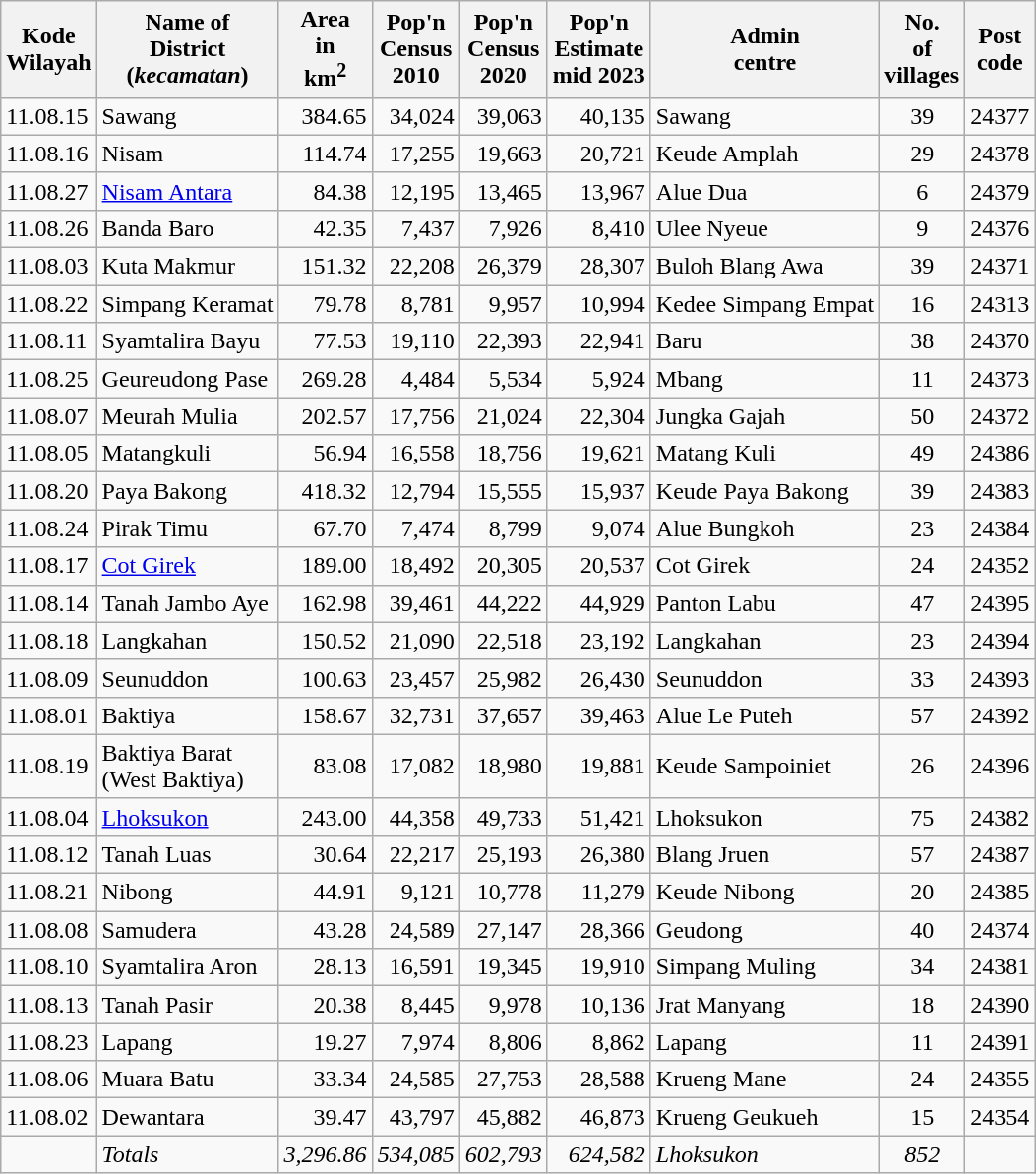<table class="sortable wikitable">
<tr>
<th>Kode <br>Wilayah</th>
<th>Name of <br>District<br>(<em>kecamatan</em>)</th>
<th>Area <br>in <br>km<sup>2</sup></th>
<th>Pop'n<br>Census<br>2010</th>
<th>Pop'n<br>Census<br>2020</th>
<th>Pop'n<br>Estimate<br>mid 2023</th>
<th>Admin <br> centre</th>
<th>No.<br>of <br> villages</th>
<th>Post<br>code</th>
</tr>
<tr>
<td>11.08.15</td>
<td>Sawang </td>
<td align="right">384.65</td>
<td align="right">34,024</td>
<td align="right">39,063</td>
<td align="right">40,135</td>
<td>Sawang</td>
<td align="center">39</td>
<td>24377</td>
</tr>
<tr>
<td>11.08.16</td>
<td>Nisam </td>
<td align="right">114.74</td>
<td align="right">17,255</td>
<td align="right">19,663</td>
<td align="right">20,721</td>
<td>Keude Amplah</td>
<td align="center">29</td>
<td>24378</td>
</tr>
<tr>
<td>11.08.27</td>
<td><a href='#'>Nisam Antara</a></td>
<td align="right">84.38</td>
<td align="right">12,195</td>
<td align="right">13,465</td>
<td align="right">13,967</td>
<td>Alue Dua</td>
<td align="center">6</td>
<td>24379</td>
</tr>
<tr>
<td>11.08.26</td>
<td>Banda Baro </td>
<td align="right">42.35</td>
<td align="right">7,437</td>
<td align="right">7,926</td>
<td align="right">8,410</td>
<td>Ulee Nyeue</td>
<td align="center">9</td>
<td>24376</td>
</tr>
<tr>
<td>11.08.03</td>
<td>Kuta Makmur </td>
<td align="right">151.32</td>
<td align="right">22,208</td>
<td align="right">26,379</td>
<td align="right">28,307</td>
<td>Buloh Blang Awa</td>
<td align="center">39</td>
<td>24371</td>
</tr>
<tr>
<td>11.08.22</td>
<td>Simpang Keramat </td>
<td align="right">79.78</td>
<td align="right">8,781</td>
<td align="right">9,957</td>
<td align="right">10,994</td>
<td>Kedee Simpang Empat</td>
<td align="center">16</td>
<td>24313</td>
</tr>
<tr>
<td>11.08.11</td>
<td>Syamtalira Bayu </td>
<td align="right">77.53</td>
<td align="right">19,110</td>
<td align="right">22,393</td>
<td align="right">22,941</td>
<td>Baru</td>
<td align="center">38</td>
<td>24370</td>
</tr>
<tr>
<td>11.08.25</td>
<td>Geureudong Pase </td>
<td align="right">269.28</td>
<td align="right">4,484</td>
<td align="right">5,534</td>
<td align="right">5,924</td>
<td>Mbang</td>
<td align="center">11</td>
<td>24373</td>
</tr>
<tr>
<td>11.08.07</td>
<td>Meurah Mulia </td>
<td align="right">202.57</td>
<td align="right">17,756</td>
<td align="right">21,024</td>
<td align="right">22,304</td>
<td>Jungka Gajah</td>
<td align="center">50</td>
<td>24372</td>
</tr>
<tr>
<td>11.08.05</td>
<td>Matangkuli </td>
<td align="right">56.94</td>
<td align="right">16,558</td>
<td align="right">18,756</td>
<td align="right">19,621</td>
<td>Matang Kuli</td>
<td align="center">49</td>
<td>24386</td>
</tr>
<tr>
<td>11.08.20</td>
<td>Paya Bakong </td>
<td align="right">418.32</td>
<td align="right">12,794</td>
<td align="right">15,555</td>
<td align="right">15,937</td>
<td>Keude Paya Bakong</td>
<td align="center">39</td>
<td>24383</td>
</tr>
<tr>
<td>11.08.24</td>
<td>Pirak Timu </td>
<td align="right">67.70</td>
<td align="right">7,474</td>
<td align="right">8,799</td>
<td align="right">9,074</td>
<td>Alue Bungkoh</td>
<td align="center">23</td>
<td>24384</td>
</tr>
<tr>
<td>11.08.17</td>
<td><a href='#'>Cot Girek</a></td>
<td align="right">189.00</td>
<td align="right">18,492</td>
<td align="right">20,305</td>
<td align="right">20,537</td>
<td>Cot Girek</td>
<td align="center">24</td>
<td>24352</td>
</tr>
<tr>
<td>11.08.14</td>
<td>Tanah Jambo Aye </td>
<td align="right">162.98</td>
<td align="right">39,461</td>
<td align="right">44,222</td>
<td align="right">44,929</td>
<td>Panton Labu</td>
<td align="center">47</td>
<td>24395</td>
</tr>
<tr>
<td>11.08.18</td>
<td>Langkahan </td>
<td align="right">150.52</td>
<td align="right">21,090</td>
<td align="right">22,518</td>
<td align="right">23,192</td>
<td>Langkahan</td>
<td align="center">23</td>
<td>24394</td>
</tr>
<tr>
<td>11.08.09</td>
<td>Seunuddon </td>
<td align="right">100.63</td>
<td align="right">23,457</td>
<td align="right">25,982</td>
<td align="right">26,430</td>
<td>Seunuddon</td>
<td align="center">33</td>
<td>24393</td>
</tr>
<tr>
<td>11.08.01</td>
<td>Baktiya </td>
<td align="right">158.67</td>
<td align="right">32,731</td>
<td align="right">37,657</td>
<td align="right">39,463</td>
<td>Alue Le Puteh</td>
<td align="center">57</td>
<td>24392</td>
</tr>
<tr>
<td>11.08.19</td>
<td>Baktiya Barat  <br>(West Baktiya)</td>
<td align="right">83.08</td>
<td align="right">17,082</td>
<td align="right">18,980</td>
<td align="right">19,881</td>
<td>Keude Sampoiniet</td>
<td align="center">26</td>
<td>24396</td>
</tr>
<tr>
<td>11.08.04</td>
<td><a href='#'>Lhoksukon</a></td>
<td align="right">243.00</td>
<td align="right">44,358</td>
<td align="right">49,733</td>
<td align="right">51,421</td>
<td>Lhoksukon</td>
<td align="center">75</td>
<td>24382</td>
</tr>
<tr>
<td>11.08.12</td>
<td>Tanah Luas </td>
<td align="right">30.64</td>
<td align="right">22,217</td>
<td align="right">25,193</td>
<td align="right">26,380</td>
<td>Blang Jruen</td>
<td align="center">57</td>
<td>24387</td>
</tr>
<tr>
<td>11.08.21</td>
<td>Nibong </td>
<td align="right">44.91</td>
<td align="right">9,121</td>
<td align="right">10,778</td>
<td align="right">11,279</td>
<td>Keude Nibong</td>
<td align="center">20</td>
<td>24385</td>
</tr>
<tr>
<td>11.08.08</td>
<td>Samudera </td>
<td align="right">43.28</td>
<td align="right">24,589</td>
<td align="right">27,147</td>
<td align="right">28,366</td>
<td>Geudong</td>
<td align="center">40</td>
<td>24374</td>
</tr>
<tr>
<td>11.08.10</td>
<td>Syamtalira Aron </td>
<td align="right">28.13</td>
<td align="right">16,591</td>
<td align="right">19,345</td>
<td align="right">19,910</td>
<td>Simpang Muling</td>
<td align="center">34</td>
<td>24381</td>
</tr>
<tr>
<td>11.08.13</td>
<td>Tanah Pasir </td>
<td align="right">20.38</td>
<td align="right">8,445</td>
<td align="right">9,978</td>
<td align="right">10,136</td>
<td>Jrat Manyang</td>
<td align="center">18</td>
<td>24390</td>
</tr>
<tr>
<td>11.08.23</td>
<td>Lapang </td>
<td align="right">19.27</td>
<td align="right">7,974</td>
<td align="right">8,806</td>
<td align="right">8,862</td>
<td>Lapang</td>
<td align="center">11</td>
<td>24391</td>
</tr>
<tr>
<td>11.08.06</td>
<td>Muara Batu </td>
<td align="right">33.34</td>
<td align="right">24,585</td>
<td align="right">27,753</td>
<td align="right">28,588</td>
<td>Krueng Mane</td>
<td align="center">24</td>
<td>24355</td>
</tr>
<tr>
<td>11.08.02</td>
<td>Dewantara </td>
<td align="right">39.47</td>
<td align="right">43,797</td>
<td align="right">45,882</td>
<td align="right">46,873</td>
<td>Krueng Geukueh</td>
<td align="center">15</td>
<td>24354</td>
</tr>
<tr>
<td></td>
<td><em>Totals</em></td>
<td align="right"><em>3,296.86</em></td>
<td align="right"><em>534,085</em></td>
<td align="right"><em>602,793</em></td>
<td align="right"><em>624,582</em></td>
<td><em>Lhoksukon</em></td>
<td align="center"><em>852</em></td>
<td></td>
</tr>
</table>
